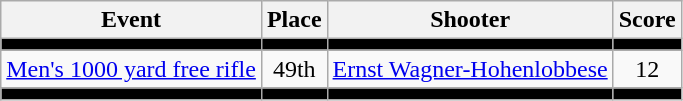<table class=wikitable>
<tr>
<th>Event</th>
<th>Place</th>
<th>Shooter</th>
<th>Score</th>
</tr>
<tr bgcolor=black>
<td></td>
<td></td>
<td></td>
<td></td>
</tr>
<tr>
<td><a href='#'>Men's 1000 yard free rifle</a></td>
<td align=center>49th</td>
<td><a href='#'>Ernst Wagner-Hohenlobbese</a></td>
<td align=center>12</td>
</tr>
<tr bgcolor=black>
<td></td>
<td></td>
<td></td>
<td></td>
</tr>
</table>
